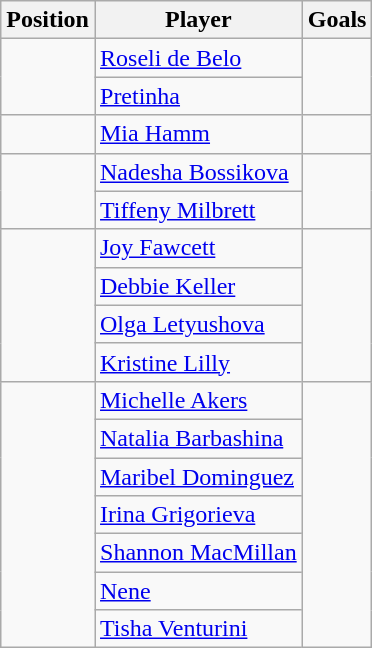<table class="wikitable">
<tr>
<th>Position</th>
<th>Player</th>
<th>Goals<br></th>
</tr>
<tr>
<td rowspan=2></td>
<td> <a href='#'>Roseli de Belo</a></td>
<td rowspan=2></td>
</tr>
<tr>
<td>  <a href='#'>Pretinha</a></td>
</tr>
<tr>
<td></td>
<td> <a href='#'>Mia Hamm</a></td>
<td></td>
</tr>
<tr>
<td rowspan=2></td>
<td> <a href='#'>Nadesha Bossikova</a></td>
<td rowspan=2></td>
</tr>
<tr>
<td> <a href='#'>Tiffeny Milbrett</a></td>
</tr>
<tr>
<td rowspan=4></td>
<td> <a href='#'>Joy Fawcett</a></td>
<td rowspan=4></td>
</tr>
<tr>
<td> <a href='#'>Debbie Keller</a></td>
</tr>
<tr>
<td> <a href='#'>Olga Letyushova</a></td>
</tr>
<tr>
<td> <a href='#'>Kristine Lilly</a></td>
</tr>
<tr>
<td rowspan=7></td>
<td> <a href='#'>Michelle Akers</a></td>
<td rowspan=7></td>
</tr>
<tr>
<td> <a href='#'>Natalia Barbashina</a></td>
</tr>
<tr>
<td> <a href='#'>Maribel Dominguez</a></td>
</tr>
<tr>
<td> <a href='#'>Irina Grigorieva</a></td>
</tr>
<tr>
<td> <a href='#'>Shannon MacMillan</a></td>
</tr>
<tr>
<td> <a href='#'>Nene</a></td>
</tr>
<tr>
<td> <a href='#'>Tisha Venturini</a></td>
</tr>
</table>
